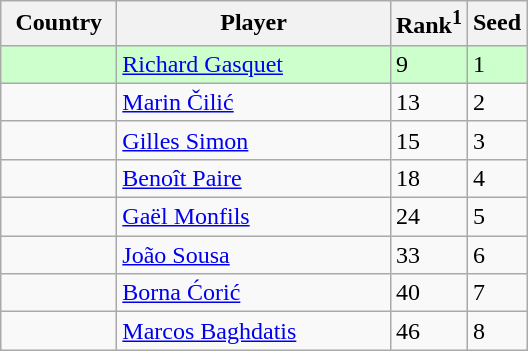<table class="sortable wikitable">
<tr>
<th width="70">Country</th>
<th width="175">Player</th>
<th>Rank<sup>1</sup></th>
<th>Seed</th>
</tr>
<tr style="background:#cfc;">
<td></td>
<td><a href='#'>Richard Gasquet</a></td>
<td>9</td>
<td>1</td>
</tr>
<tr>
<td></td>
<td><a href='#'>Marin Čilić</a></td>
<td>13</td>
<td>2</td>
</tr>
<tr>
<td></td>
<td><a href='#'>Gilles Simon</a></td>
<td>15</td>
<td>3</td>
</tr>
<tr>
<td></td>
<td><a href='#'>Benoît Paire</a></td>
<td>18</td>
<td>4</td>
</tr>
<tr>
<td></td>
<td><a href='#'>Gaël Monfils</a></td>
<td>24</td>
<td>5</td>
</tr>
<tr>
<td></td>
<td><a href='#'>João Sousa</a></td>
<td>33</td>
<td>6</td>
</tr>
<tr>
<td></td>
<td><a href='#'>Borna Ćorić</a></td>
<td>40</td>
<td>7</td>
</tr>
<tr>
<td></td>
<td><a href='#'>Marcos Baghdatis</a></td>
<td>46</td>
<td>8</td>
</tr>
</table>
